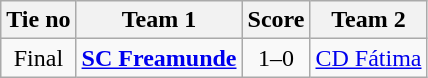<table class="wikitable" style="text-align:center">
<tr>
<th style= width="40px">Tie no</th>
<th style= width="150px">Team 1</th>
<th style= width="60px">Score</th>
<th style= width="150px">Team 2</th>
</tr>
<tr>
<td>Final</td>
<td><strong><a href='#'>SC Freamunde</a></strong></td>
<td>1–0</td>
<td><a href='#'>CD Fátima</a></td>
</tr>
</table>
